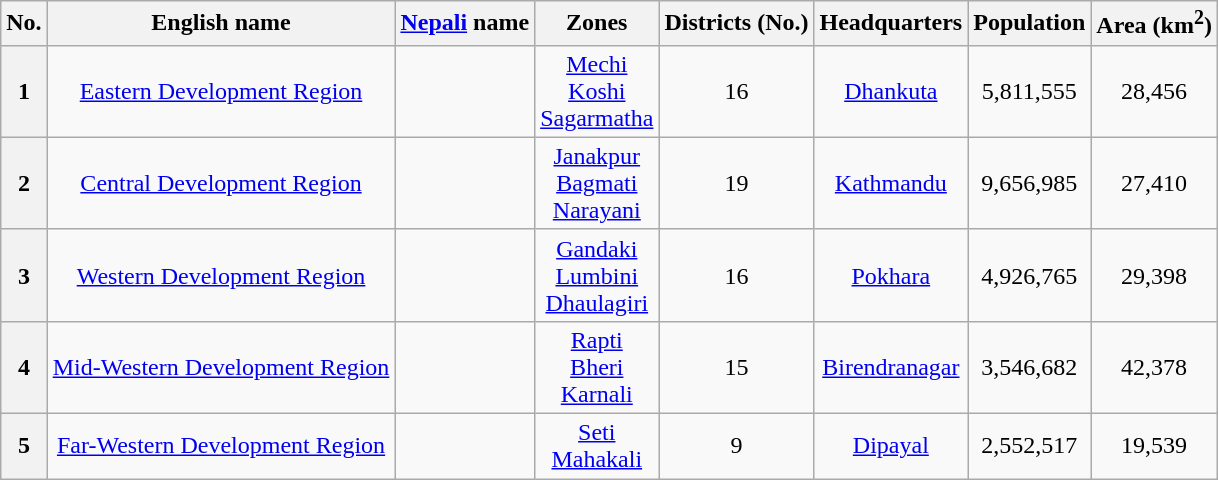<table class="wikitable" style="text-align:center">
<tr>
<th>No.</th>
<th>English name</th>
<th><a href='#'>Nepali</a> name</th>
<th>Zones</th>
<th>Districts (No.)</th>
<th>Headquarters</th>
<th>Population</th>
<th>Area (km<sup>2</sup>)</th>
</tr>
<tr>
<th>1</th>
<td><a href='#'>Eastern Development Region</a></td>
<td></td>
<td><a href='#'>Mechi</a> <br> <a href='#'>Koshi</a> <br> <a href='#'>Sagarmatha</a></td>
<td>16</td>
<td><a href='#'>Dhankuta</a></td>
<td>5,811,555</td>
<td>28,456</td>
</tr>
<tr>
<th>2</th>
<td><a href='#'>Central Development Region</a></td>
<td></td>
<td><a href='#'>Janakpur</a> <br> <a href='#'>Bagmati</a> <br> <a href='#'>Narayani</a></td>
<td>19</td>
<td><a href='#'>Kathmandu</a></td>
<td>9,656,985</td>
<td>27,410</td>
</tr>
<tr>
<th>3</th>
<td><a href='#'>Western Development Region</a></td>
<td></td>
<td><a href='#'>Gandaki</a> <br> <a href='#'>Lumbini</a> <br> <a href='#'>Dhaulagiri</a></td>
<td>16</td>
<td><a href='#'>Pokhara</a></td>
<td>4,926,765</td>
<td>29,398</td>
</tr>
<tr>
<th>4</th>
<td><a href='#'>Mid-Western Development Region</a></td>
<td></td>
<td><a href='#'>Rapti</a> <br> <a href='#'>Bheri</a> <br> <a href='#'>Karnali</a></td>
<td>15</td>
<td><a href='#'>Birendranagar</a></td>
<td>3,546,682</td>
<td>42,378</td>
</tr>
<tr>
<th>5</th>
<td><a href='#'>Far-Western Development Region</a></td>
<td></td>
<td><a href='#'>Seti</a> <br> <a href='#'>Mahakali</a></td>
<td>9</td>
<td><a href='#'>Dipayal</a></td>
<td>2,552,517</td>
<td>19,539</td>
</tr>
</table>
